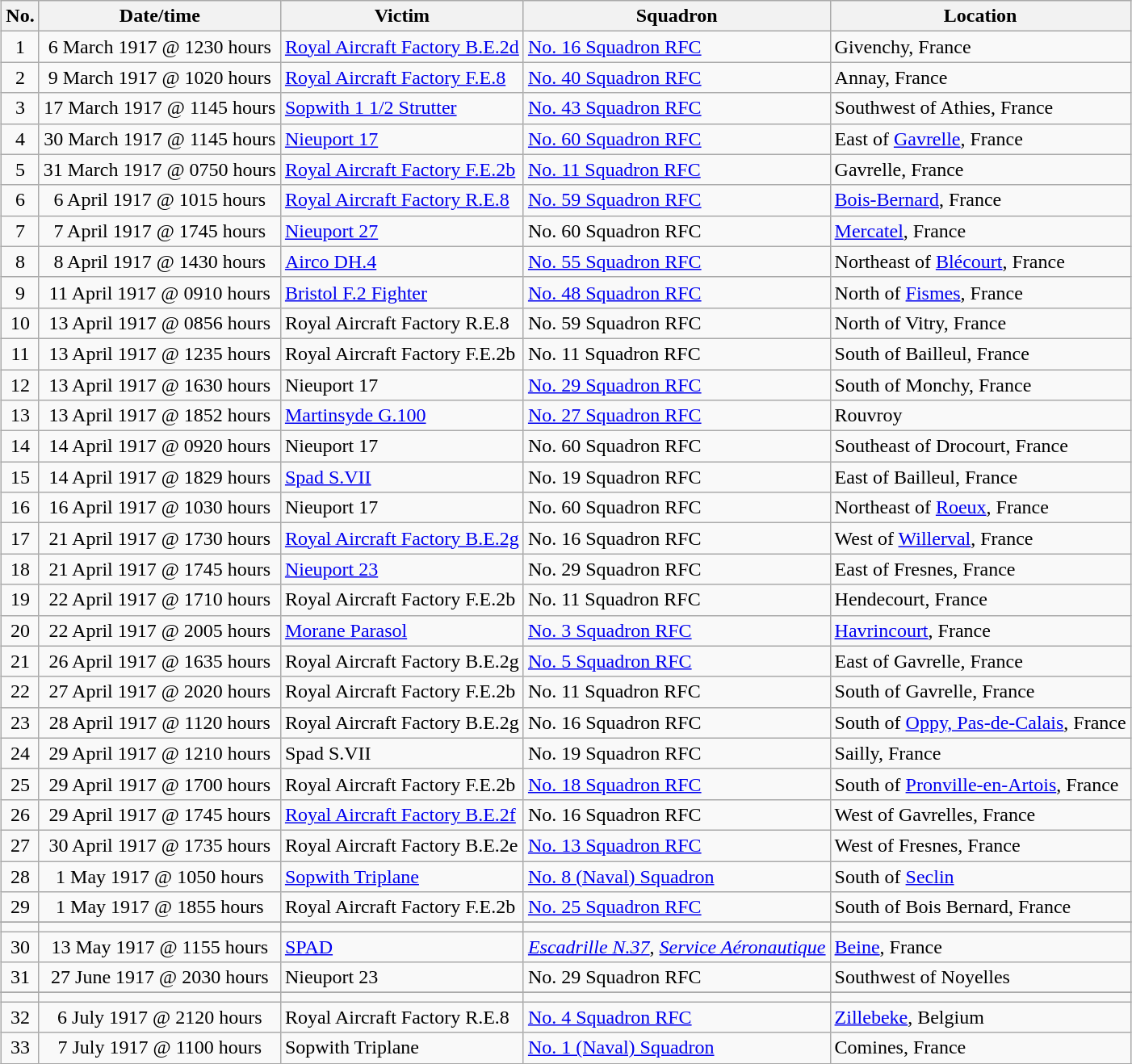<table class="wikitable" border="1" style="margin: 1em auto 1em auto">
<tr>
<th>No.</th>
<th>Date/time</th>
<th>Victim</th>
<th>Squadron</th>
<th>Location</th>
</tr>
<tr>
<td align="center">1</td>
<td align="center">6 March 1917 @ 1230 hours</td>
<td><a href='#'>Royal Aircraft Factory B.E.2d</a></td>
<td><a href='#'>No. 16 Squadron RFC</a></td>
<td>Givenchy, France</td>
</tr>
<tr>
<td align="center">2</td>
<td align="center">9 March 1917 @ 1020 hours</td>
<td><a href='#'>Royal Aircraft Factory F.E.8</a></td>
<td><a href='#'>No. 40 Squadron RFC</a></td>
<td>Annay, France</td>
</tr>
<tr>
<td align="center">3</td>
<td align="center">17 March 1917 @ 1145 hours</td>
<td><a href='#'>Sopwith 1 1/2 Strutter</a></td>
<td><a href='#'>No. 43 Squadron RFC</a></td>
<td>Southwest of Athies, France</td>
</tr>
<tr>
<td align="center">4</td>
<td align="center">30 March 1917 @ 1145 hours</td>
<td><a href='#'>Nieuport 17</a></td>
<td><a href='#'>No. 60 Squadron RFC</a></td>
<td>East of <a href='#'>Gavrelle</a>, France</td>
</tr>
<tr>
<td align="center">5</td>
<td align="center">31 March 1917 @ 0750 hours</td>
<td><a href='#'>Royal Aircraft Factory F.E.2b</a></td>
<td><a href='#'>No. 11 Squadron RFC</a></td>
<td>Gavrelle, France</td>
</tr>
<tr>
<td align="center">6</td>
<td align="center">6 April 1917 @ 1015 hours</td>
<td><a href='#'>Royal Aircraft Factory R.E.8</a></td>
<td><a href='#'>No. 59 Squadron RFC</a></td>
<td><a href='#'>Bois-Bernard</a>, France</td>
</tr>
<tr>
<td align="center">7</td>
<td align="center">7 April 1917 @ 1745 hours</td>
<td><a href='#'>Nieuport 27</a></td>
<td>No. 60 Squadron RFC</td>
<td><a href='#'>Mercatel</a>, France</td>
</tr>
<tr>
<td align="center">8</td>
<td align="center">8 April 1917 @ 1430 hours</td>
<td><a href='#'>Airco DH.4</a></td>
<td><a href='#'>No. 55 Squadron RFC</a></td>
<td>Northeast of <a href='#'>Blécourt</a>, France</td>
</tr>
<tr>
<td align="center">9</td>
<td align="center">11 April 1917 @ 0910 hours</td>
<td><a href='#'>Bristol F.2 Fighter</a></td>
<td><a href='#'>No. 48 Squadron RFC</a></td>
<td>North of <a href='#'>Fismes</a>, France</td>
</tr>
<tr>
<td align="center">10</td>
<td align="center">13 April 1917 @ 0856 hours</td>
<td>Royal Aircraft Factory R.E.8</td>
<td>No. 59 Squadron RFC</td>
<td>North of Vitry, France</td>
</tr>
<tr>
<td align="center">11</td>
<td align="center">13 April 1917 @ 1235 hours</td>
<td>Royal Aircraft Factory F.E.2b</td>
<td>No. 11 Squadron RFC</td>
<td>South of Bailleul, France</td>
</tr>
<tr>
<td align="center">12</td>
<td align="center">13 April 1917 @ 1630 hours</td>
<td>Nieuport 17</td>
<td><a href='#'>No. 29 Squadron RFC</a></td>
<td>South of Monchy, France</td>
</tr>
<tr>
<td align="center">13</td>
<td align="center">13 April 1917 @ 1852 hours</td>
<td><a href='#'>Martinsyde G.100</a></td>
<td><a href='#'>No. 27 Squadron RFC</a></td>
<td>Rouvroy</td>
</tr>
<tr>
<td align="center">14</td>
<td align="center">14 April 1917 @ 0920 hours</td>
<td>Nieuport 17</td>
<td>No. 60 Squadron RFC</td>
<td>Southeast of Drocourt, France</td>
</tr>
<tr>
<td align="center">15</td>
<td align="center">14 April 1917 @ 1829 hours</td>
<td><a href='#'>Spad S.VII</a></td>
<td>No. 19 Squadron RFC</td>
<td>East of Bailleul, France</td>
</tr>
<tr>
<td align="center">16</td>
<td align="center">16 April 1917 @ 1030 hours</td>
<td>Nieuport 17</td>
<td>No. 60 Squadron RFC</td>
<td>Northeast of <a href='#'>Roeux</a>, France</td>
</tr>
<tr>
<td align="center">17</td>
<td align="center">21 April 1917 @ 1730 hours</td>
<td><a href='#'>Royal Aircraft Factory B.E.2g</a></td>
<td>No. 16 Squadron RFC</td>
<td>West of <a href='#'>Willerval</a>, France</td>
</tr>
<tr>
<td align="center">18</td>
<td align="center">21 April 1917 @ 1745 hours</td>
<td><a href='#'>Nieuport 23</a></td>
<td>No. 29 Squadron RFC</td>
<td>East of Fresnes, France</td>
</tr>
<tr>
<td align="center">19</td>
<td align="center">22 April 1917 @ 1710 hours</td>
<td>Royal Aircraft Factory F.E.2b</td>
<td>No. 11 Squadron RFC</td>
<td>Hendecourt, France</td>
</tr>
<tr>
<td align="center">20</td>
<td align="center">22 April 1917 @ 2005 hours</td>
<td><a href='#'>Morane Parasol</a></td>
<td><a href='#'>No. 3 Squadron RFC</a></td>
<td><a href='#'>Havrincourt</a>, France</td>
</tr>
<tr>
<td align="center">21</td>
<td align="center">26 April 1917 @ 1635 hours</td>
<td>Royal Aircraft Factory B.E.2g</td>
<td><a href='#'>No. 5 Squadron RFC</a></td>
<td>East of Gavrelle, France</td>
</tr>
<tr>
<td align="center">22</td>
<td align="center">27 April 1917 @ 2020 hours</td>
<td>Royal Aircraft Factory F.E.2b</td>
<td>No. 11 Squadron RFC</td>
<td>South of Gavrelle, France</td>
</tr>
<tr>
<td align="center">23</td>
<td align="center">28 April 1917 @ 1120 hours</td>
<td>Royal Aircraft Factory B.E.2g</td>
<td>No. 16 Squadron RFC</td>
<td>South of <a href='#'>Oppy, Pas-de-Calais</a>, France</td>
</tr>
<tr>
<td align="center">24</td>
<td align="center">29 April 1917 @ 1210 hours</td>
<td>Spad S.VII</td>
<td>No. 19 Squadron RFC</td>
<td>Sailly, France</td>
</tr>
<tr>
<td align="center">25</td>
<td align="center">29 April 1917 @ 1700 hours</td>
<td>Royal Aircraft Factory F.E.2b</td>
<td><a href='#'>No. 18 Squadron RFC</a></td>
<td>South of <a href='#'>Pronville-en-Artois</a>, France</td>
</tr>
<tr>
<td align="center">26</td>
<td align="center">29 April 1917 @ 1745 hours</td>
<td><a href='#'>Royal Aircraft Factory B.E.2f</a></td>
<td>No. 16 Squadron RFC</td>
<td>West of Gavrelles, France</td>
</tr>
<tr>
<td align="center">27</td>
<td align="center">30 April 1917 @ 1735 hours</td>
<td>Royal Aircraft Factory B.E.2e</td>
<td><a href='#'>No. 13 Squadron RFC</a></td>
<td>West of Fresnes, France</td>
</tr>
<tr>
<td align="center">28</td>
<td align="center">1 May 1917 @ 1050 hours</td>
<td><a href='#'>Sopwith Triplane</a></td>
<td><a href='#'>No. 8 (Naval) Squadron</a></td>
<td>South of <a href='#'>Seclin</a></td>
</tr>
<tr>
<td align="center">29</td>
<td align="center">1 May 1917 @ 1855 hours</td>
<td>Royal Aircraft Factory F.E.2b</td>
<td><a href='#'>No. 25 Squadron RFC</a></td>
<td>South of Bois Bernard, France</td>
</tr>
<tr>
</tr>
<tr>
<td align="center"></td>
<td align="center"></td>
<td></td>
<td></td>
<td></td>
</tr>
<tr>
<td align="center">30</td>
<td align="center">13 May 1917 @ 1155 hours</td>
<td><a href='#'>SPAD</a></td>
<td><em><a href='#'>Escadrille N.37</a></em>, <em><a href='#'>Service Aéronautique</a></em></td>
<td><a href='#'>Beine</a>, France</td>
</tr>
<tr>
<td align="center">31</td>
<td align="center">27 June 1917 @ 2030 hours</td>
<td>Nieuport 23</td>
<td>No. 29 Squadron RFC</td>
<td>Southwest of Noyelles</td>
</tr>
<tr>
</tr>
<tr>
<td align="center"></td>
<td align="center"></td>
<td></td>
<td></td>
<td></td>
</tr>
<tr>
<td align="center">32</td>
<td align="center">6 July 1917 @ 2120 hours</td>
<td>Royal Aircraft Factory R.E.8</td>
<td><a href='#'>No. 4 Squadron RFC</a></td>
<td><a href='#'>Zillebeke</a>, Belgium</td>
</tr>
<tr>
<td align="center">33</td>
<td align="center">7 July 1917 @ 1100 hours</td>
<td>Sopwith Triplane</td>
<td><a href='#'>No. 1 (Naval) Squadron</a></td>
<td>Comines, France</td>
</tr>
<tr>
</tr>
</table>
